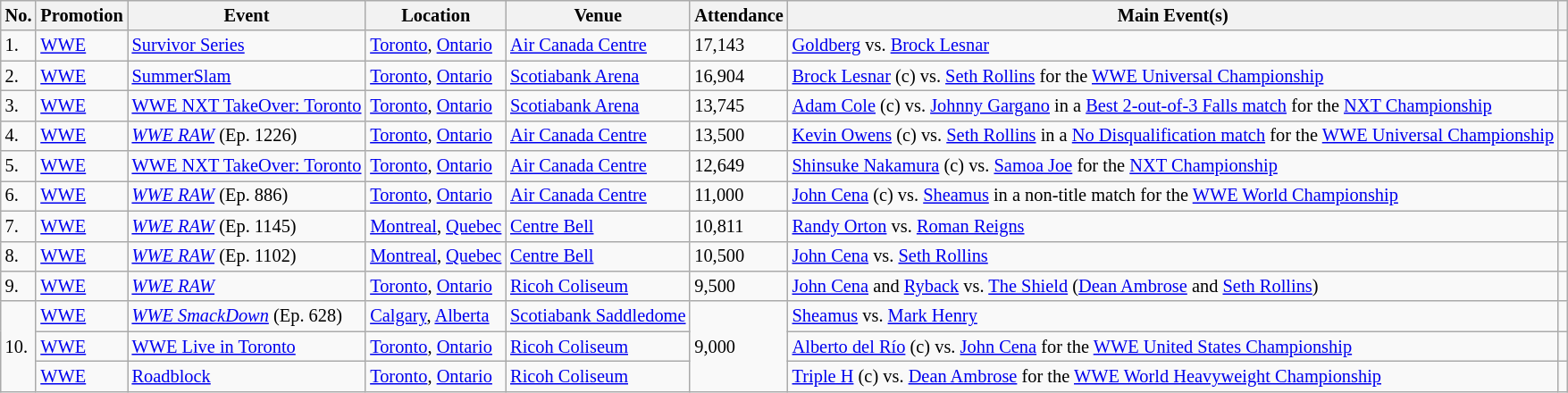<table class="wikitable sortable" style="font-size:85%;">
<tr>
<th>No.</th>
<th>Promotion</th>
<th>Event</th>
<th>Location</th>
<th>Venue</th>
<th>Attendance</th>
<th class=unsortable>Main Event(s)</th>
<th class=unsortable></th>
</tr>
<tr>
<td>1.</td>
<td><a href='#'>WWE</a></td>
<td><a href='#'>Survivor Series</a> <br> </td>
<td><a href='#'>Toronto</a>, <a href='#'>Ontario</a></td>
<td><a href='#'>Air Canada Centre</a></td>
<td>17,143</td>
<td><a href='#'>Goldberg</a> vs. <a href='#'>Brock Lesnar</a></td>
<td></td>
</tr>
<tr>
<td>2.</td>
<td><a href='#'>WWE</a></td>
<td><a href='#'>SummerSlam</a> <br> </td>
<td><a href='#'>Toronto</a>, <a href='#'>Ontario</a></td>
<td><a href='#'>Scotiabank Arena</a></td>
<td>16,904</td>
<td><a href='#'>Brock Lesnar</a> (c) vs. <a href='#'>Seth Rollins</a> for the <a href='#'>WWE Universal Championship</a></td>
<td></td>
</tr>
<tr>
<td>3.</td>
<td><a href='#'>WWE</a></td>
<td><a href='#'>WWE NXT TakeOver: Toronto</a> <br> </td>
<td><a href='#'>Toronto</a>, <a href='#'>Ontario</a></td>
<td><a href='#'>Scotiabank Arena</a></td>
<td>13,745</td>
<td><a href='#'>Adam Cole</a> (c) vs. <a href='#'>Johnny Gargano</a> in a <a href='#'>Best 2-out-of-3 Falls match</a> for the <a href='#'>NXT Championship</a></td>
<td></td>
</tr>
<tr>
<td>4.</td>
<td><a href='#'>WWE</a></td>
<td><em><a href='#'>WWE RAW</a></em> (Ep. 1226) <br> </td>
<td><a href='#'>Toronto</a>, <a href='#'>Ontario</a></td>
<td><a href='#'>Air Canada Centre</a></td>
<td>13,500</td>
<td><a href='#'>Kevin Owens</a> (c) vs. <a href='#'>Seth Rollins</a> in a <a href='#'>No Disqualification match</a> for the <a href='#'>WWE Universal Championship</a></td>
<td></td>
</tr>
<tr>
<td>5.</td>
<td><a href='#'>WWE</a></td>
<td><a href='#'>WWE NXT TakeOver: Toronto</a> <br> </td>
<td><a href='#'>Toronto</a>, <a href='#'>Ontario</a></td>
<td><a href='#'>Air Canada Centre</a></td>
<td>12,649</td>
<td><a href='#'>Shinsuke Nakamura</a> (c) vs. <a href='#'>Samoa Joe</a> for the <a href='#'>NXT Championship</a></td>
<td></td>
</tr>
<tr>
<td>6.</td>
<td><a href='#'>WWE</a></td>
<td><em><a href='#'>WWE RAW</a></em> (Ep. 886) <br> </td>
<td><a href='#'>Toronto</a>, <a href='#'>Ontario</a></td>
<td><a href='#'>Air Canada Centre</a></td>
<td>11,000</td>
<td><a href='#'>John Cena</a> (c) vs. <a href='#'>Sheamus</a> in a non-title match for the <a href='#'>WWE World Championship</a></td>
<td></td>
</tr>
<tr>
<td>7.</td>
<td><a href='#'>WWE</a></td>
<td><em><a href='#'>WWE RAW</a></em> (Ep. 1145) <br> </td>
<td><a href='#'>Montreal</a>, <a href='#'>Quebec</a></td>
<td><a href='#'>Centre Bell</a></td>
<td>10,811</td>
<td><a href='#'>Randy Orton</a> vs. <a href='#'>Roman Reigns</a></td>
<td></td>
</tr>
<tr>
<td>8.</td>
<td><a href='#'>WWE</a></td>
<td><em><a href='#'>WWE RAW</a></em> (Ep. 1102) <br> </td>
<td><a href='#'>Montreal</a>, <a href='#'>Quebec</a></td>
<td><a href='#'>Centre Bell</a></td>
<td>10,500</td>
<td><a href='#'>John Cena</a> vs. <a href='#'>Seth Rollins</a></td>
<td></td>
</tr>
<tr>
<td>9.</td>
<td><a href='#'>WWE</a></td>
<td><em><a href='#'>WWE RAW</a></em> <br> </td>
<td><a href='#'>Toronto</a>, <a href='#'>Ontario</a></td>
<td><a href='#'>Ricoh Coliseum</a></td>
<td>9,500</td>
<td><a href='#'>John Cena</a> and <a href='#'>Ryback</a> vs. <a href='#'>The Shield</a> (<a href='#'>Dean Ambrose</a> and <a href='#'>Seth Rollins</a>)</td>
<td></td>
</tr>
<tr>
<td rowspan=3>10.</td>
<td><a href='#'>WWE</a></td>
<td><em><a href='#'>WWE SmackDown</a></em> (Ep. 628) <br> </td>
<td><a href='#'>Calgary</a>, <a href='#'>Alberta</a></td>
<td><a href='#'>Scotiabank Saddledome</a></td>
<td rowspan=3>9,000</td>
<td><a href='#'>Sheamus</a> vs. <a href='#'>Mark Henry</a></td>
<td></td>
</tr>
<tr>
<td><a href='#'>WWE</a></td>
<td><a href='#'>WWE Live in Toronto</a> <br> </td>
<td><a href='#'>Toronto</a>, <a href='#'>Ontario</a></td>
<td><a href='#'>Ricoh Coliseum</a></td>
<td><a href='#'>Alberto del Río</a> (c) vs. <a href='#'>John Cena</a> for the <a href='#'>WWE United States Championship</a></td>
<td></td>
</tr>
<tr>
<td><a href='#'>WWE</a></td>
<td><a href='#'>Roadblock</a> <br> </td>
<td><a href='#'>Toronto</a>, <a href='#'>Ontario</a></td>
<td><a href='#'>Ricoh Coliseum</a></td>
<td><a href='#'>Triple H</a> (c) vs. <a href='#'>Dean Ambrose</a> for the <a href='#'>WWE World Heavyweight Championship</a></td>
<td></td>
</tr>
</table>
